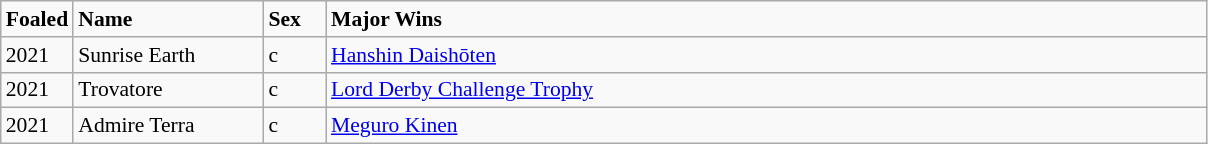<table class="wikitable sortable" style="font-size:90%">
<tr>
<td style="width:35px;"><strong>Foaled</strong></td>
<td style="width:120px;"><strong>Name</strong></td>
<td style="width:35px;"><strong>Sex</strong></td>
<td style="width:580px;"><strong>Major Wins</strong></td>
</tr>
<tr>
<td>2021</td>
<td>Sunrise Earth</td>
<td>c</td>
<td><a href='#'>Hanshin Daishōten</a></td>
</tr>
<tr>
<td>2021</td>
<td>Trovatore</td>
<td>c</td>
<td><a href='#'>Lord Derby Challenge Trophy</a></td>
</tr>
<tr>
<td>2021</td>
<td>Admire Terra</td>
<td>c</td>
<td><a href='#'>Meguro Kinen</a></td>
</tr>
</table>
